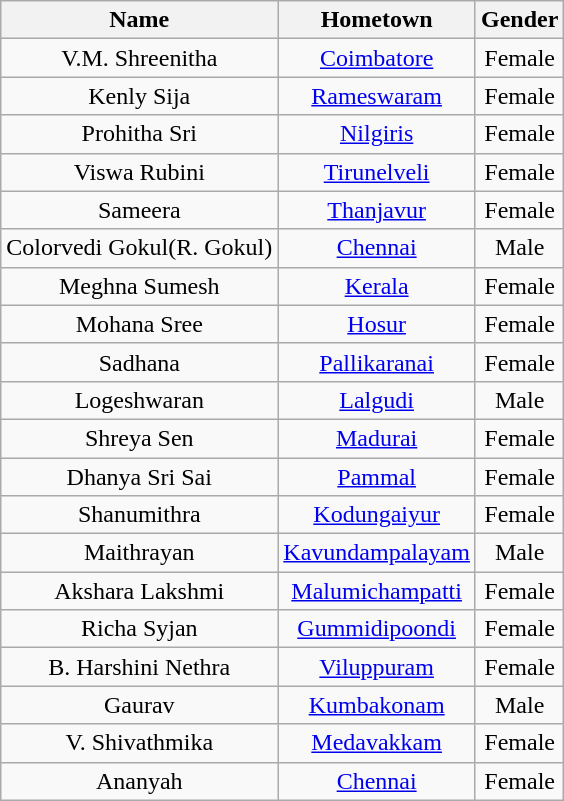<table class="wikitable sortable" style="text-align:center;font-size:100%">
<tr>
<th scope="col">Name</th>
<th scope="col">Hometown</th>
<th scope="col">Gender</th>
</tr>
<tr>
<td>V.M. Shreenitha</td>
<td><a href='#'>Coimbatore</a></td>
<td>Female</td>
</tr>
<tr>
<td>Kenly Sija</td>
<td><a href='#'>Rameswaram</a></td>
<td>Female</td>
</tr>
<tr>
<td>Prohitha Sri</td>
<td><a href='#'>Nilgiris</a></td>
<td>Female</td>
</tr>
<tr>
<td>Viswa Rubini</td>
<td><a href='#'>Tirunelveli</a></td>
<td>Female</td>
</tr>
<tr>
<td>Sameera</td>
<td><a href='#'>Thanjavur</a></td>
<td>Female</td>
</tr>
<tr>
<td>Colorvedi Gokul(R. Gokul)</td>
<td><a href='#'>Chennai</a></td>
<td>Male</td>
</tr>
<tr>
<td>Meghna Sumesh</td>
<td><a href='#'>Kerala</a></td>
<td>Female</td>
</tr>
<tr>
<td>Mohana Sree</td>
<td><a href='#'>Hosur</a></td>
<td>Female</td>
</tr>
<tr>
<td>Sadhana</td>
<td><a href='#'>Pallikaranai</a></td>
<td>Female</td>
</tr>
<tr>
<td>Logeshwaran</td>
<td><a href='#'>Lalgudi</a></td>
<td>Male</td>
</tr>
<tr>
<td>Shreya Sen</td>
<td><a href='#'>Madurai</a></td>
<td>Female</td>
</tr>
<tr>
<td>Dhanya Sri Sai</td>
<td><a href='#'>Pammal</a></td>
<td>Female</td>
</tr>
<tr>
<td>Shanumithra</td>
<td><a href='#'>Kodungaiyur</a></td>
<td>Female</td>
</tr>
<tr>
<td>Maithrayan</td>
<td><a href='#'>Kavundampalayam</a></td>
<td>Male</td>
</tr>
<tr>
<td>Akshara Lakshmi</td>
<td><a href='#'>Malumichampatti</a></td>
<td>Female</td>
</tr>
<tr>
<td>Richa Syjan</td>
<td><a href='#'>Gummidipoondi</a></td>
<td>Female</td>
</tr>
<tr>
<td>B. Harshini Nethra</td>
<td><a href='#'>Viluppuram</a></td>
<td>Female</td>
</tr>
<tr>
<td>Gaurav</td>
<td><a href='#'>Kumbakonam</a></td>
<td>Male</td>
</tr>
<tr>
<td>V. Shivathmika</td>
<td><a href='#'>Medavakkam</a></td>
<td>Female</td>
</tr>
<tr>
<td>Ananyah</td>
<td><a href='#'>Chennai</a></td>
<td>Female</td>
</tr>
</table>
